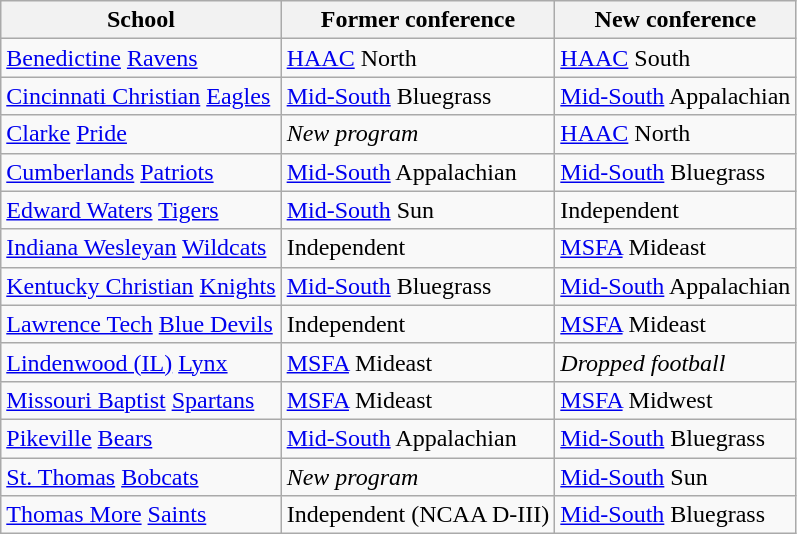<table class="wikitable sortable">
<tr>
<th>School</th>
<th>Former conference</th>
<th>New conference</th>
</tr>
<tr>
<td><a href='#'>Benedictine</a> <a href='#'>Ravens</a></td>
<td><a href='#'>HAAC</a> North</td>
<td><a href='#'>HAAC</a> South</td>
</tr>
<tr>
<td><a href='#'>Cincinnati Christian</a> <a href='#'>Eagles</a></td>
<td><a href='#'>Mid-South</a> Bluegrass</td>
<td><a href='#'>Mid-South</a> Appalachian</td>
</tr>
<tr>
<td><a href='#'>Clarke</a> <a href='#'>Pride</a></td>
<td><em>New program</em></td>
<td><a href='#'>HAAC</a> North</td>
</tr>
<tr>
<td><a href='#'>Cumberlands</a> <a href='#'>Patriots</a></td>
<td><a href='#'>Mid-South</a> Appalachian</td>
<td><a href='#'>Mid-South</a> Bluegrass</td>
</tr>
<tr>
<td><a href='#'>Edward Waters</a> <a href='#'>Tigers</a></td>
<td><a href='#'>Mid-South</a> Sun</td>
<td>Independent</td>
</tr>
<tr>
<td><a href='#'>Indiana Wesleyan</a> <a href='#'>Wildcats</a></td>
<td>Independent</td>
<td><a href='#'>MSFA</a> Mideast</td>
</tr>
<tr>
<td><a href='#'>Kentucky Christian</a> <a href='#'>Knights</a></td>
<td><a href='#'>Mid-South</a> Bluegrass</td>
<td><a href='#'>Mid-South</a> Appalachian</td>
</tr>
<tr>
<td><a href='#'>Lawrence Tech</a> <a href='#'>Blue Devils</a></td>
<td>Independent</td>
<td><a href='#'>MSFA</a> Mideast</td>
</tr>
<tr>
<td><a href='#'>Lindenwood (IL)</a> <a href='#'>Lynx</a></td>
<td><a href='#'>MSFA</a> Mideast</td>
<td><em>Dropped football</em></td>
</tr>
<tr>
<td><a href='#'>Missouri Baptist</a> <a href='#'>Spartans</a></td>
<td><a href='#'>MSFA</a> Mideast</td>
<td><a href='#'>MSFA</a> Midwest</td>
</tr>
<tr>
<td><a href='#'>Pikeville</a> <a href='#'>Bears</a></td>
<td><a href='#'>Mid-South</a> Appalachian</td>
<td><a href='#'>Mid-South</a> Bluegrass</td>
</tr>
<tr>
<td><a href='#'>St. Thomas</a> <a href='#'>Bobcats</a></td>
<td><em>New program</em></td>
<td><a href='#'>Mid-South</a> Sun</td>
</tr>
<tr>
<td><a href='#'>Thomas More</a> <a href='#'>Saints</a></td>
<td>Independent (NCAA D-III)</td>
<td><a href='#'>Mid-South</a> Bluegrass</td>
</tr>
</table>
